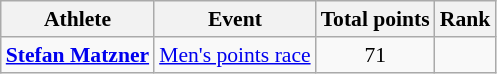<table class="wikitable" style="font-size:90%">
<tr>
<th>Athlete</th>
<th>Event</th>
<th>Total points</th>
<th>Rank</th>
</tr>
<tr align=center>
<td align=left><strong><a href='#'>Stefan Matzner</a></strong></td>
<td align=left><a href='#'>Men's points race</a></td>
<td>71</td>
<td></td>
</tr>
</table>
